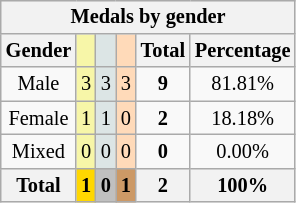<table class=wikitable style="font-size:85%;float:left;text-align:center">
<tr>
<th colspan=6>Medals by gender</th>
</tr>
<tr>
<th>Gender</th>
<td bgcolor=F7F6A8></td>
<td bgcolor=DCE5E5></td>
<td bgcolor=FFDAB9></td>
<th>Total</th>
<th>Percentage</th>
</tr>
<tr>
<td>Male</td>
<td bgcolor=F7F6A8>3</td>
<td bgcolor=DCE5E5>3</td>
<td bgcolor=FFDAB9>3</td>
<td><strong>9</strong></td>
<td>81.81%</td>
</tr>
<tr>
<td>Female</td>
<td bgcolor=F7F6A8>1</td>
<td bgcolor=DCE5E5>1</td>
<td bgcolor=FFDAB9>0</td>
<td><strong>2</strong></td>
<td>18.18%</td>
</tr>
<tr>
<td>Mixed</td>
<td bgcolor=F7F6A8>0</td>
<td bgcolor=DCE5E5>0</td>
<td bgcolor=FFDAB9>0</td>
<td><strong>0</strong></td>
<td>0.00%</td>
</tr>
<tr>
<th>Total</th>
<th style=background:gold>1</th>
<th style=background:silver>0</th>
<th style=background:#c96>1</th>
<th>2</th>
<th>100%</th>
</tr>
</table>
